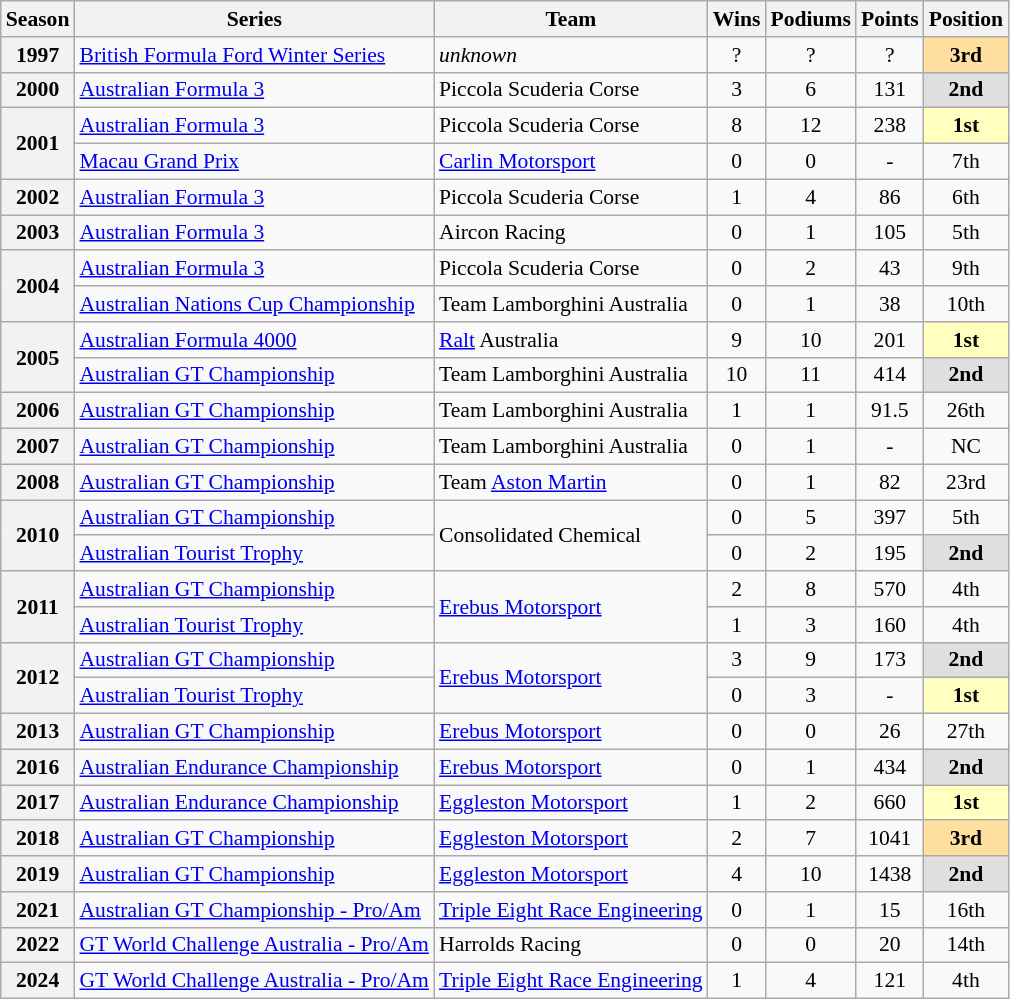<table class="wikitable" style="font-size: 90%; text-align:center">
<tr>
<th>Season</th>
<th>Series</th>
<th>Team</th>
<th>Wins</th>
<th>Podiums</th>
<th>Points</th>
<th>Position</th>
</tr>
<tr>
<th>1997</th>
<td align=left><a href='#'>British Formula Ford Winter Series</a></td>
<td align=left><em>unknown</em></td>
<td>?</td>
<td>?</td>
<td>?</td>
<td style="background:#FFDF9F;"><strong>3rd</strong></td>
</tr>
<tr>
<th>2000</th>
<td align=left><a href='#'>Australian Formula 3</a></td>
<td align=left>Piccola Scuderia Corse</td>
<td>3</td>
<td>6</td>
<td>131</td>
<td style="background:#DFDFDF;"><strong>2nd</strong></td>
</tr>
<tr>
<th rowspan=2>2001</th>
<td align=left><a href='#'>Australian Formula 3</a></td>
<td align=left>Piccola Scuderia Corse</td>
<td>8</td>
<td>12</td>
<td>238</td>
<td style="background:#FFFFBF;"><strong>1st</strong></td>
</tr>
<tr>
<td align=left><a href='#'>Macau Grand Prix</a></td>
<td align=left><a href='#'>Carlin Motorsport</a></td>
<td>0</td>
<td>0</td>
<td>-</td>
<td>7th</td>
</tr>
<tr>
<th>2002</th>
<td align=left><a href='#'>Australian Formula 3</a></td>
<td align=left>Piccola Scuderia Corse</td>
<td>1</td>
<td>4</td>
<td>86</td>
<td>6th</td>
</tr>
<tr>
<th>2003</th>
<td align=left><a href='#'>Australian Formula 3</a></td>
<td align=left>Aircon Racing</td>
<td>0</td>
<td>1</td>
<td>105</td>
<td>5th</td>
</tr>
<tr>
<th rowspan=2>2004</th>
<td align=left><a href='#'>Australian Formula 3</a></td>
<td align=left>Piccola Scuderia Corse</td>
<td>0</td>
<td>2</td>
<td>43</td>
<td>9th</td>
</tr>
<tr>
<td align=left><a href='#'>Australian Nations Cup Championship</a></td>
<td align=left>Team Lamborghini Australia</td>
<td>0</td>
<td>1</td>
<td>38</td>
<td>10th</td>
</tr>
<tr>
<th rowspan=2>2005</th>
<td align=left><a href='#'>Australian Formula 4000</a></td>
<td align=left><a href='#'>Ralt</a> Australia</td>
<td>9</td>
<td>10</td>
<td>201</td>
<td style="background:#FFFFBF;"><strong>1st</strong></td>
</tr>
<tr>
<td align=left><a href='#'>Australian GT Championship</a></td>
<td align=left>Team Lamborghini Australia</td>
<td>10</td>
<td>11</td>
<td>414</td>
<td style="background:#DFDFDF;"><strong>2nd</strong></td>
</tr>
<tr>
<th>2006</th>
<td align=left><a href='#'>Australian GT Championship</a></td>
<td align=left>Team Lamborghini Australia</td>
<td>1</td>
<td>1</td>
<td>91.5</td>
<td>26th</td>
</tr>
<tr>
<th>2007</th>
<td align=left><a href='#'>Australian GT Championship</a></td>
<td align=left>Team Lamborghini Australia</td>
<td>0</td>
<td>1</td>
<td>-</td>
<td>NC</td>
</tr>
<tr>
<th>2008</th>
<td align=left><a href='#'>Australian GT Championship</a></td>
<td align=left>Team <a href='#'>Aston Martin</a></td>
<td>0</td>
<td>1</td>
<td>82</td>
<td>23rd</td>
</tr>
<tr>
<th rowspan=2>2010</th>
<td align=left><a href='#'>Australian GT Championship</a></td>
<td rowspan=2 align=left>Consolidated Chemical</td>
<td>0</td>
<td>5</td>
<td>397</td>
<td>5th</td>
</tr>
<tr>
<td align=left><a href='#'>Australian Tourist Trophy</a></td>
<td>0</td>
<td>2</td>
<td>195</td>
<td style="background:#DFDFDF;"><strong>2nd</strong></td>
</tr>
<tr>
<th rowspan=2>2011</th>
<td align=left><a href='#'>Australian GT Championship</a></td>
<td rowspan=2 align=left><a href='#'>Erebus Motorsport</a></td>
<td>2</td>
<td>8</td>
<td>570</td>
<td>4th</td>
</tr>
<tr>
<td align=left><a href='#'>Australian Tourist Trophy</a></td>
<td>1</td>
<td>3</td>
<td>160</td>
<td>4th</td>
</tr>
<tr>
<th rowspan=2>2012</th>
<td align=left><a href='#'>Australian GT Championship</a></td>
<td rowspan=2 align=left><a href='#'>Erebus Motorsport</a></td>
<td>3</td>
<td>9</td>
<td>173</td>
<td style="background:#DFDFDF;"><strong>2nd</strong></td>
</tr>
<tr>
<td align=left><a href='#'>Australian Tourist Trophy</a></td>
<td>0</td>
<td>3</td>
<td>-</td>
<td style="background:#FFFFBF;"><strong>1st</strong></td>
</tr>
<tr>
<th>2013</th>
<td align=left><a href='#'>Australian GT Championship</a></td>
<td align=left><a href='#'>Erebus Motorsport</a></td>
<td>0</td>
<td>0</td>
<td>26</td>
<td>27th</td>
</tr>
<tr>
<th>2016</th>
<td align=left><a href='#'>Australian Endurance Championship</a></td>
<td align=left><a href='#'>Erebus Motorsport</a></td>
<td>0</td>
<td>1</td>
<td>434</td>
<td style="background:#DFDFDF;"><strong>2nd</strong></td>
</tr>
<tr>
<th>2017</th>
<td align=left><a href='#'>Australian Endurance Championship</a></td>
<td align=left><a href='#'>Eggleston Motorsport</a></td>
<td>1</td>
<td>2</td>
<td>660</td>
<td style="background:#FFFFBF;"><strong>1st</strong></td>
</tr>
<tr>
<th>2018</th>
<td align=left><a href='#'>Australian GT Championship</a></td>
<td align=left><a href='#'>Eggleston Motorsport</a></td>
<td>2</td>
<td>7</td>
<td>1041</td>
<td style="background:#FFDF9F;"><strong>3rd</strong></td>
</tr>
<tr>
<th>2019</th>
<td align=left><a href='#'>Australian GT Championship</a></td>
<td align=left><a href='#'>Eggleston Motorsport</a></td>
<td>4</td>
<td>10</td>
<td>1438</td>
<td style="background:#DFDFDF;"><strong>2nd</strong></td>
</tr>
<tr>
<th>2021</th>
<td align=left><a href='#'>Australian GT Championship - Pro/Am</a></td>
<td align=left><a href='#'>Triple Eight Race Engineering</a></td>
<td>0</td>
<td>1</td>
<td>15</td>
<td>16th</td>
</tr>
<tr>
<th>2022</th>
<td align=left><a href='#'>GT World Challenge Australia - Pro/Am</a></td>
<td align=left>Harrolds Racing</td>
<td>0</td>
<td>0</td>
<td>20</td>
<td>14th</td>
</tr>
<tr>
<th>2024</th>
<td align=left><a href='#'>GT World Challenge Australia - Pro/Am</a></td>
<td align=left><a href='#'>Triple Eight Race Engineering</a></td>
<td>1</td>
<td>4</td>
<td>121</td>
<td>4th</td>
</tr>
</table>
